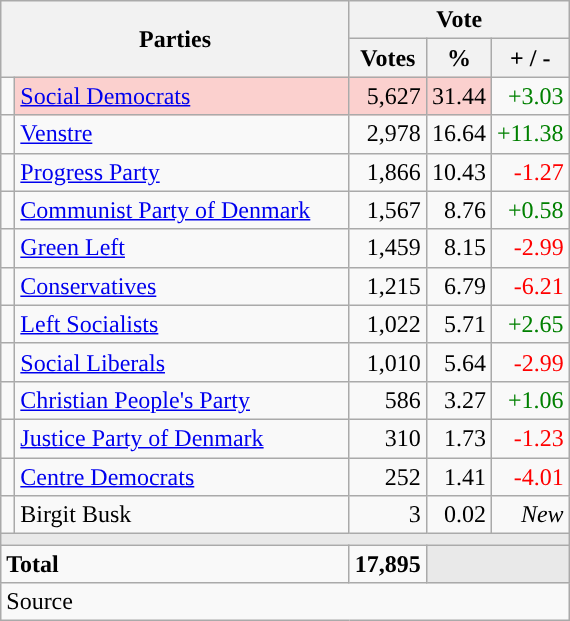<table class="wikitable" style="text-align:right;">
<tr>
<th style="text-align:centre;" rowspan="2" colspan="2" width="225">Parties</th>
<th colspan="3">Vote</th>
</tr>
<tr>
<th width="15">Votes</th>
<th width="15">%</th>
<th width="15">+ / -</th>
</tr>
<tr>
<td width="2" style="color:inherit;background:"></td>
<td bgcolor=#fbd0ce  align="left"><a href='#'>Social Democrats</a></td>
<td bgcolor=#fbd0ce>5,627</td>
<td bgcolor=#fbd0ce>31.44</td>
<td style=color:green;>+3.03</td>
</tr>
<tr>
<td width="2" style="color:inherit;background:"></td>
<td align="left"><a href='#'>Venstre</a></td>
<td>2,978</td>
<td>16.64</td>
<td style=color:green;>+11.38</td>
</tr>
<tr>
<td width="2" style="color:inherit;background:"></td>
<td align="left"><a href='#'>Progress Party</a></td>
<td>1,866</td>
<td>10.43</td>
<td style=color:red;>-1.27</td>
</tr>
<tr>
<td width="2" style="color:inherit;background:"></td>
<td align="left"><a href='#'>Communist Party of Denmark</a></td>
<td>1,567</td>
<td>8.76</td>
<td style=color:green;>+0.58</td>
</tr>
<tr>
<td width="2" style="color:inherit;background:"></td>
<td align="left"><a href='#'>Green Left</a></td>
<td>1,459</td>
<td>8.15</td>
<td style=color:red;>-2.99</td>
</tr>
<tr>
<td width="2" style="color:inherit;background:"></td>
<td align="left"><a href='#'>Conservatives</a></td>
<td>1,215</td>
<td>6.79</td>
<td style=color:red;>-6.21</td>
</tr>
<tr>
<td width="2" style="color:inherit;background:"></td>
<td align="left"><a href='#'>Left Socialists</a></td>
<td>1,022</td>
<td>5.71</td>
<td style=color:green;>+2.65</td>
</tr>
<tr>
<td width="2" style="color:inherit;background:"></td>
<td align="left"><a href='#'>Social Liberals</a></td>
<td>1,010</td>
<td>5.64</td>
<td style=color:red;>-2.99</td>
</tr>
<tr>
<td width="2" style="color:inherit;background:"></td>
<td align="left"><a href='#'>Christian People's Party</a></td>
<td>586</td>
<td>3.27</td>
<td style=color:green;>+1.06</td>
</tr>
<tr>
<td width="2" style="color:inherit;background:"></td>
<td align="left"><a href='#'>Justice Party of Denmark</a></td>
<td>310</td>
<td>1.73</td>
<td style=color:red;>-1.23</td>
</tr>
<tr>
<td width="2" style="color:inherit;background:"></td>
<td align="left"><a href='#'>Centre Democrats</a></td>
<td>252</td>
<td>1.41</td>
<td style=color:red;>-4.01</td>
</tr>
<tr>
<td width="2" style="color:inherit;background:"></td>
<td align="left">Birgit Busk</td>
<td>3</td>
<td>0.02</td>
<td><em>New</em></td>
</tr>
<tr>
<td colspan="7" bgcolor="#E9E9E9"></td>
</tr>
<tr>
<td align="left" colspan="2"><strong>Total</strong></td>
<td><strong>17,895</strong></td>
<td bgcolor="#E9E9E9" colspan="2"></td>
</tr>
<tr>
<td align="left" colspan="6">Source</td>
</tr>
</table>
